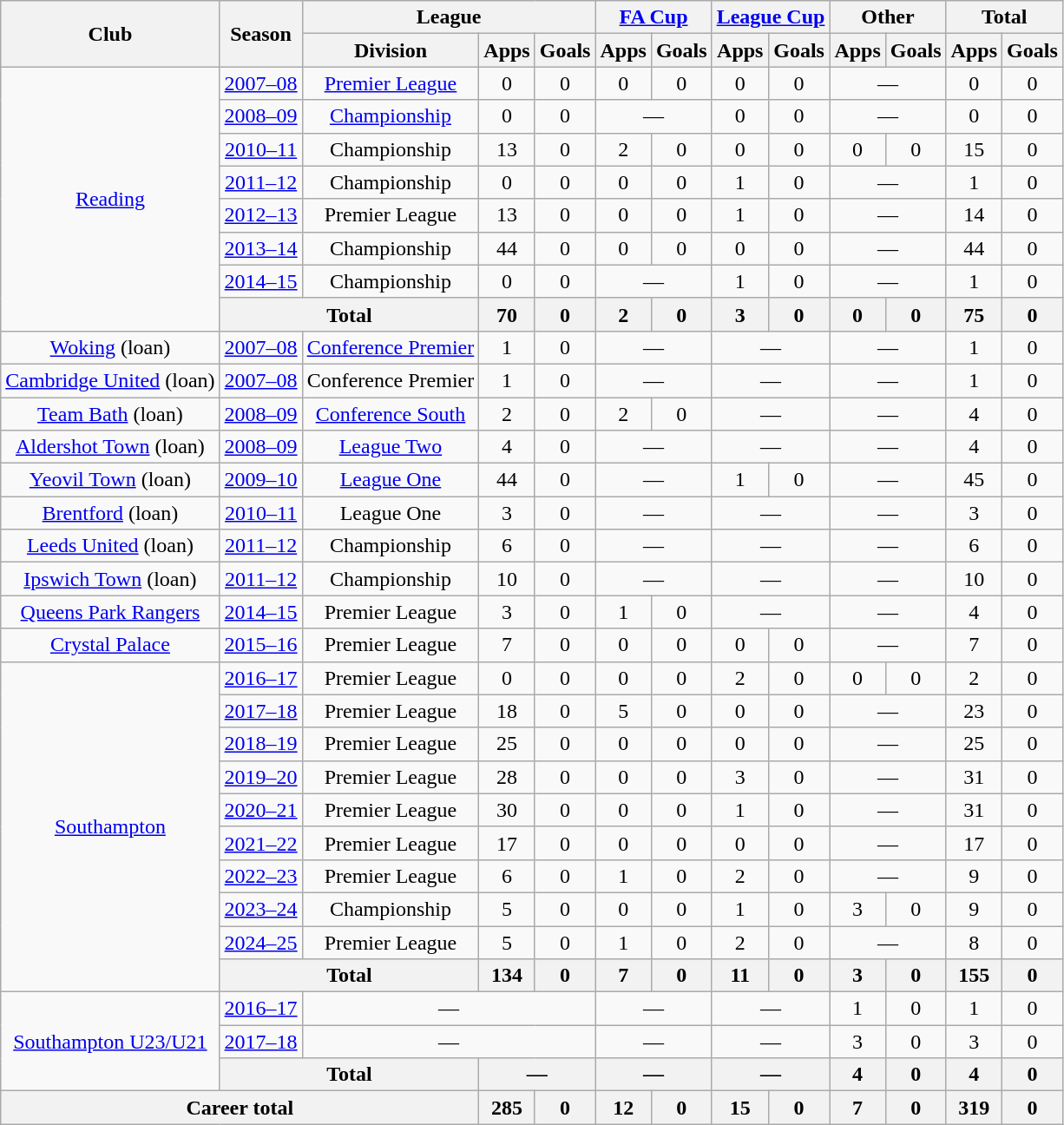<table class=wikitable style=text-align:center>
<tr>
<th rowspan=2>Club</th>
<th rowspan=2>Season</th>
<th colspan=3>League</th>
<th colspan=2><a href='#'>FA Cup</a></th>
<th colspan=2><a href='#'>League Cup</a></th>
<th colspan=2>Other</th>
<th colspan=2>Total</th>
</tr>
<tr>
<th>Division</th>
<th>Apps</th>
<th>Goals</th>
<th>Apps</th>
<th>Goals</th>
<th>Apps</th>
<th>Goals</th>
<th>Apps</th>
<th>Goals</th>
<th>Apps</th>
<th>Goals</th>
</tr>
<tr>
<td rowspan=8><a href='#'>Reading</a></td>
<td><a href='#'>2007–08</a></td>
<td><a href='#'>Premier League</a></td>
<td>0</td>
<td>0</td>
<td>0</td>
<td>0</td>
<td>0</td>
<td>0</td>
<td colspan=2>—</td>
<td>0</td>
<td>0</td>
</tr>
<tr>
<td><a href='#'>2008–09</a></td>
<td><a href='#'>Championship</a></td>
<td>0</td>
<td>0</td>
<td colspan=2>—</td>
<td>0</td>
<td>0</td>
<td colspan=2>—</td>
<td>0</td>
<td>0</td>
</tr>
<tr>
<td><a href='#'>2010–11</a></td>
<td>Championship</td>
<td>13</td>
<td>0</td>
<td>2</td>
<td>0</td>
<td>0</td>
<td>0</td>
<td>0</td>
<td>0</td>
<td>15</td>
<td>0</td>
</tr>
<tr>
<td><a href='#'>2011–12</a></td>
<td>Championship</td>
<td>0</td>
<td>0</td>
<td>0</td>
<td>0</td>
<td>1</td>
<td>0</td>
<td colspan=2>—</td>
<td>1</td>
<td>0</td>
</tr>
<tr>
<td><a href='#'>2012–13</a></td>
<td>Premier League</td>
<td>13</td>
<td>0</td>
<td>0</td>
<td>0</td>
<td>1</td>
<td>0</td>
<td colspan=2>—</td>
<td>14</td>
<td>0</td>
</tr>
<tr>
<td><a href='#'>2013–14</a></td>
<td>Championship</td>
<td>44</td>
<td>0</td>
<td>0</td>
<td>0</td>
<td>0</td>
<td>0</td>
<td colspan=2>—</td>
<td>44</td>
<td>0</td>
</tr>
<tr>
<td><a href='#'>2014–15</a></td>
<td>Championship</td>
<td>0</td>
<td>0</td>
<td colspan=2>—</td>
<td>1</td>
<td>0</td>
<td colspan=2>—</td>
<td>1</td>
<td>0</td>
</tr>
<tr>
<th colspan=2>Total</th>
<th>70</th>
<th>0</th>
<th>2</th>
<th>0</th>
<th>3</th>
<th>0</th>
<th>0</th>
<th>0</th>
<th>75</th>
<th>0</th>
</tr>
<tr>
<td><a href='#'>Woking</a> (loan)</td>
<td><a href='#'>2007–08</a></td>
<td><a href='#'>Conference Premier</a></td>
<td>1</td>
<td>0</td>
<td colspan=2>—</td>
<td colspan=2>—</td>
<td colspan=2>—</td>
<td>1</td>
<td>0</td>
</tr>
<tr>
<td><a href='#'>Cambridge United</a> (loan)</td>
<td><a href='#'>2007–08</a></td>
<td>Conference Premier</td>
<td>1</td>
<td>0</td>
<td colspan=2>—</td>
<td colspan=2>—</td>
<td colspan=2>—</td>
<td>1</td>
<td>0</td>
</tr>
<tr>
<td><a href='#'>Team Bath</a> (loan)</td>
<td><a href='#'>2008–09</a></td>
<td><a href='#'>Conference South</a></td>
<td>2</td>
<td>0</td>
<td>2</td>
<td>0</td>
<td colspan=2>—</td>
<td colspan=2>—</td>
<td>4</td>
<td>0</td>
</tr>
<tr>
<td><a href='#'>Aldershot Town</a> (loan)</td>
<td><a href='#'>2008–09</a></td>
<td><a href='#'>League Two</a></td>
<td>4</td>
<td>0</td>
<td colspan=2>—</td>
<td colspan=2>—</td>
<td colspan=2>—</td>
<td>4</td>
<td>0</td>
</tr>
<tr>
<td><a href='#'>Yeovil Town</a> (loan)</td>
<td><a href='#'>2009–10</a></td>
<td><a href='#'>League One</a></td>
<td>44</td>
<td>0</td>
<td colspan=2>—</td>
<td>1</td>
<td>0</td>
<td colspan=2>—</td>
<td>45</td>
<td>0</td>
</tr>
<tr>
<td><a href='#'>Brentford</a> (loan)</td>
<td><a href='#'>2010–11</a></td>
<td>League One</td>
<td>3</td>
<td>0</td>
<td colspan=2>—</td>
<td colspan=2>—</td>
<td colspan=2>—</td>
<td>3</td>
<td>0</td>
</tr>
<tr>
<td><a href='#'>Leeds United</a> (loan)</td>
<td><a href='#'>2011–12</a></td>
<td>Championship</td>
<td>6</td>
<td>0</td>
<td colspan=2>—</td>
<td colspan=2>—</td>
<td colspan=2>—</td>
<td>6</td>
<td>0</td>
</tr>
<tr>
<td><a href='#'>Ipswich Town</a> (loan)</td>
<td><a href='#'>2011–12</a></td>
<td>Championship</td>
<td>10</td>
<td>0</td>
<td colspan=2>—</td>
<td colspan=2>—</td>
<td colspan=2>—</td>
<td>10</td>
<td>0</td>
</tr>
<tr>
<td><a href='#'>Queens Park Rangers</a></td>
<td><a href='#'>2014–15</a></td>
<td>Premier League</td>
<td>3</td>
<td>0</td>
<td>1</td>
<td>0</td>
<td colspan=2>—</td>
<td colspan=2>—</td>
<td>4</td>
<td>0</td>
</tr>
<tr>
<td><a href='#'>Crystal Palace</a></td>
<td><a href='#'>2015–16</a></td>
<td>Premier League</td>
<td>7</td>
<td>0</td>
<td>0</td>
<td>0</td>
<td>0</td>
<td>0</td>
<td colspan=2>—</td>
<td>7</td>
<td>0</td>
</tr>
<tr>
<td rowspan=10><a href='#'>Southampton</a></td>
<td><a href='#'>2016–17</a></td>
<td>Premier League</td>
<td>0</td>
<td>0</td>
<td>0</td>
<td>0</td>
<td>2</td>
<td>0</td>
<td>0</td>
<td>0</td>
<td>2</td>
<td>0</td>
</tr>
<tr>
<td><a href='#'>2017–18</a></td>
<td>Premier League</td>
<td>18</td>
<td>0</td>
<td>5</td>
<td>0</td>
<td>0</td>
<td>0</td>
<td colspan=2>—</td>
<td>23</td>
<td>0</td>
</tr>
<tr>
<td><a href='#'>2018–19</a></td>
<td>Premier League</td>
<td>25</td>
<td>0</td>
<td>0</td>
<td>0</td>
<td>0</td>
<td>0</td>
<td colspan=2>—</td>
<td>25</td>
<td>0</td>
</tr>
<tr>
<td><a href='#'>2019–20</a></td>
<td>Premier League</td>
<td>28</td>
<td>0</td>
<td>0</td>
<td>0</td>
<td>3</td>
<td>0</td>
<td colspan=2>—</td>
<td>31</td>
<td>0</td>
</tr>
<tr>
<td><a href='#'>2020–21</a></td>
<td>Premier League</td>
<td>30</td>
<td>0</td>
<td>0</td>
<td>0</td>
<td>1</td>
<td>0</td>
<td colspan=2>—</td>
<td>31</td>
<td>0</td>
</tr>
<tr>
<td><a href='#'>2021–22</a></td>
<td>Premier League</td>
<td>17</td>
<td>0</td>
<td>0</td>
<td>0</td>
<td>0</td>
<td>0</td>
<td colspan=2>—</td>
<td>17</td>
<td>0</td>
</tr>
<tr>
<td><a href='#'>2022–23</a></td>
<td>Premier League</td>
<td>6</td>
<td>0</td>
<td>1</td>
<td>0</td>
<td>2</td>
<td>0</td>
<td colspan=2>—</td>
<td>9</td>
<td>0</td>
</tr>
<tr>
<td><a href='#'>2023–24</a></td>
<td>Championship</td>
<td>5</td>
<td>0</td>
<td>0</td>
<td>0</td>
<td>1</td>
<td>0</td>
<td>3</td>
<td>0</td>
<td>9</td>
<td>0</td>
</tr>
<tr>
<td><a href='#'>2024–25</a></td>
<td>Premier League</td>
<td>5</td>
<td>0</td>
<td>1</td>
<td>0</td>
<td>2</td>
<td>0</td>
<td colspan=2>—</td>
<td>8</td>
<td>0</td>
</tr>
<tr>
<th colspan=2>Total</th>
<th>134</th>
<th>0</th>
<th>7</th>
<th>0</th>
<th>11</th>
<th>0</th>
<th>3</th>
<th>0</th>
<th>155</th>
<th>0</th>
</tr>
<tr>
<td rowspan=3><a href='#'>Southampton U23/U21</a></td>
<td><a href='#'>2016–17</a></td>
<td colspan=3>—</td>
<td colspan=2>—</td>
<td colspan=2>—</td>
<td>1</td>
<td>0</td>
<td>1</td>
<td>0</td>
</tr>
<tr>
<td><a href='#'>2017–18</a></td>
<td colspan=3>—</td>
<td colspan=2>—</td>
<td colspan=2>—</td>
<td>3</td>
<td>0</td>
<td>3</td>
<td>0</td>
</tr>
<tr>
<th colspan=2>Total</th>
<th colspan=2>—</th>
<th colspan=2>—</th>
<th colspan=2>—</th>
<th>4</th>
<th>0</th>
<th>4</th>
<th>0</th>
</tr>
<tr>
<th colspan=3>Career total</th>
<th>285</th>
<th>0</th>
<th>12</th>
<th>0</th>
<th>15</th>
<th>0</th>
<th>7</th>
<th>0</th>
<th>319</th>
<th>0</th>
</tr>
</table>
